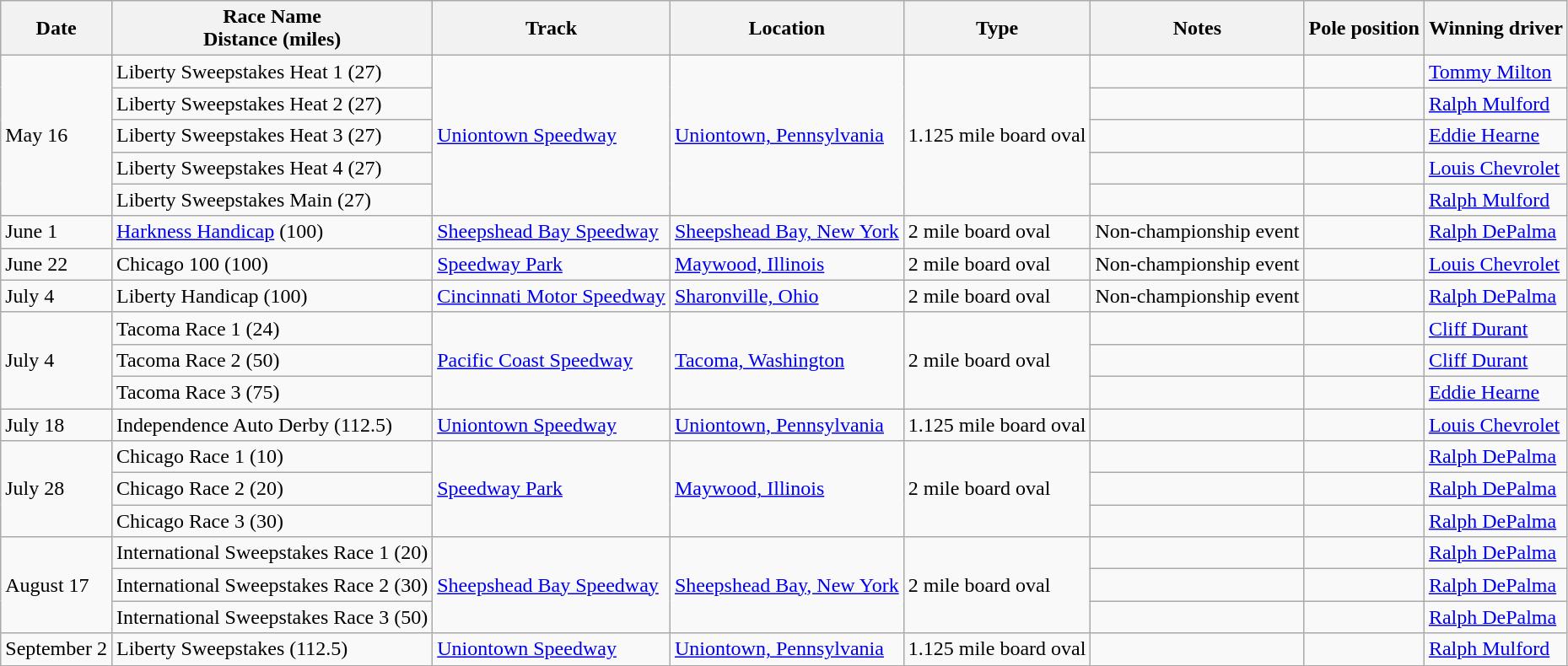<table class="wikitable">
<tr>
<th>Date</th>
<th>Race Name<br>Distance (miles)</th>
<th>Track</th>
<th>Location</th>
<th>Type</th>
<th>Notes</th>
<th>Pole position</th>
<th>Winning driver</th>
</tr>
<tr>
<td rowspan=5>May 16</td>
<td>Liberty Sweepstakes Heat 1 (27)</td>
<td rowspan=5><a href='#'>Uniontown Speedway</a></td>
<td rowspan=5><a href='#'>Uniontown, Pennsylvania</a></td>
<td rowspan=5>1.125 mile board oval</td>
<td></td>
<td></td>
<td><a href='#'>Tommy Milton</a></td>
</tr>
<tr>
<td>Liberty Sweepstakes Heat 2 (27)</td>
<td></td>
<td></td>
<td><a href='#'>Ralph Mulford</a></td>
</tr>
<tr>
<td>Liberty Sweepstakes Heat 3 (27)</td>
<td></td>
<td></td>
<td><a href='#'>Eddie Hearne</a></td>
</tr>
<tr>
<td>Liberty Sweepstakes Heat 4 (27)</td>
<td></td>
<td></td>
<td><a href='#'>Louis Chevrolet</a></td>
</tr>
<tr>
<td>Liberty Sweepstakes Main (27)</td>
<td></td>
<td></td>
<td><a href='#'>Ralph Mulford</a></td>
</tr>
<tr>
<td>June 1</td>
<td><a href='#'>Harkness Handicap</a> (100)</td>
<td><a href='#'>Sheepshead Bay Speedway</a></td>
<td><a href='#'>Sheepshead Bay, New York</a></td>
<td>2 mile board oval</td>
<td>Non-championship event</td>
<td></td>
<td><a href='#'>Ralph DePalma</a></td>
</tr>
<tr>
<td>June 22</td>
<td>Chicago 100 (100)</td>
<td><a href='#'>Speedway Park</a></td>
<td><a href='#'>Maywood, Illinois</a></td>
<td>2 mile board oval</td>
<td>Non-championship event</td>
<td></td>
<td><a href='#'>Louis Chevrolet</a></td>
</tr>
<tr>
<td>July 4</td>
<td>Liberty Handicap (100)</td>
<td><a href='#'>Cincinnati Motor Speedway</a></td>
<td><a href='#'>Sharonville, Ohio</a></td>
<td>2 mile board oval</td>
<td>Non-championship event</td>
<td></td>
<td><a href='#'>Ralph DePalma</a></td>
</tr>
<tr>
<td rowspan=3>July 4</td>
<td>Tacoma Race 1 (24)</td>
<td rowspan=3><a href='#'>Pacific Coast Speedway</a></td>
<td rowspan=3><a href='#'>Tacoma, Washington</a></td>
<td rowspan=3>2 mile board oval</td>
<td></td>
<td></td>
<td><a href='#'>Cliff Durant</a></td>
</tr>
<tr>
<td>Tacoma Race 2 (50)</td>
<td></td>
<td></td>
<td><a href='#'>Cliff Durant</a></td>
</tr>
<tr>
<td>Tacoma Race 3 (75)</td>
<td></td>
<td></td>
<td><a href='#'>Eddie Hearne</a></td>
</tr>
<tr>
<td>July 18</td>
<td>Independence Auto Derby (112.5)</td>
<td><a href='#'>Uniontown Speedway</a></td>
<td><a href='#'>Uniontown, Pennsylvania</a></td>
<td>1.125 mile board oval</td>
<td></td>
<td></td>
<td><a href='#'>Louis Chevrolet</a></td>
</tr>
<tr>
<td rowspan=3>July 28</td>
<td>Chicago Race 1 (10)</td>
<td rowspan=3><a href='#'>Speedway Park</a></td>
<td rowspan=3><a href='#'>Maywood, Illinois</a></td>
<td rowspan=3>2 mile board oval</td>
<td></td>
<td></td>
<td><a href='#'>Ralph DePalma</a></td>
</tr>
<tr>
<td>Chicago Race 2 (20)</td>
<td></td>
<td></td>
<td><a href='#'>Ralph DePalma</a></td>
</tr>
<tr>
<td>Chicago Race 3 (30)</td>
<td></td>
<td></td>
<td><a href='#'>Ralph DePalma</a></td>
</tr>
<tr>
<td rowspan=3>August 17</td>
<td>International Sweepstakes Race 1 (20)</td>
<td rowspan=3><a href='#'>Sheepshead Bay Speedway</a></td>
<td rowspan=3><a href='#'>Sheepshead Bay, New York</a></td>
<td rowspan=3>2 mile board oval</td>
<td></td>
<td></td>
<td><a href='#'>Ralph DePalma</a></td>
</tr>
<tr>
<td>International Sweepstakes Race 2 (30)</td>
<td></td>
<td></td>
<td><a href='#'>Ralph DePalma</a></td>
</tr>
<tr>
<td>International Sweepstakes Race 3 (50)</td>
<td></td>
<td></td>
<td><a href='#'>Ralph DePalma</a></td>
</tr>
<tr>
<td>September 2</td>
<td>Liberty Sweepstakes (112.5)</td>
<td><a href='#'>Uniontown Speedway</a></td>
<td><a href='#'>Uniontown, Pennsylvania</a></td>
<td>1.125 mile board oval</td>
<td></td>
<td></td>
<td><a href='#'>Ralph Mulford</a></td>
</tr>
<tr>
</tr>
</table>
